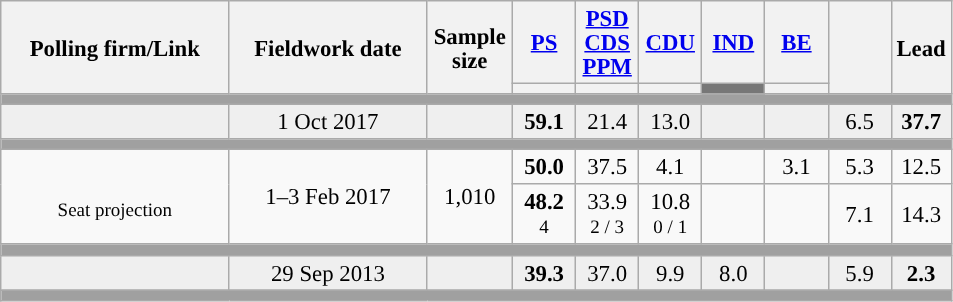<table class="wikitable collapsible sortable" style="text-align:center; font-size:95%; line-height:16px;">
<tr style="height:42px;">
<th style="width:145px;" rowspan="2">Polling firm/Link</th>
<th style="width:125px;" rowspan="2">Fieldwork date</th>
<th class="unsortable" style="width:50px;" rowspan="2">Sample size</th>
<th class="unsortable" style="width:35px;"><a href='#'>PS</a></th>
<th class="unsortable" style="width:35px;"><a href='#'>PSD</a><br><a href='#'>CDS</a><br><a href='#'>PPM</a></th>
<th class="unsortable" style="width:35px;"><a href='#'>CDU</a></th>
<th class="unsortable" style="width:35px;"><a href='#'>IND</a></th>
<th class="unsortable" style="width:35px;"><a href='#'>BE</a></th>
<th class="unsortable" style="width:35px;" rowspan="2"></th>
<th class="unsortable" style="width:30px;" rowspan="2">Lead</th>
</tr>
<tr>
<th class="unsortable" style="color:inherit;background:"></th>
<th class="unsortable" style="color:inherit;background:"></th>
<th class="unsortable" style="color:inherit;background:"></th>
<th class="unsortable" style="color:inherit;background:#777777;"></th>
<th class="unsortable" style="color:inherit;background:"></th>
</tr>
<tr>
<td colspan="10" style="background:#A0A0A0"></td>
</tr>
<tr style="background:#EFEFEF;">
<td><strong></strong></td>
<td data-sort-value="2019-10-06">1 Oct 2017</td>
<td></td>
<td><strong>59.1</strong><br></td>
<td>21.4<br></td>
<td>13.0<br></td>
<td></td>
<td></td>
<td>6.5</td>
<td style="background:"><strong>37.7</strong></td>
</tr>
<tr>
<td colspan="10" style="background:#A0A0A0"></td>
</tr>
<tr>
<td rowspan="2" align="center"><br><small>Seat projection</small></td>
<td rowspan="2" align="center">1–3 Feb 2017</td>
<td rowspan="2" align="center">1,010</td>
<td align="center" ><strong>50.0</strong></td>
<td align="center">37.5</td>
<td align="center">4.1</td>
<td></td>
<td align="center">3.1</td>
<td align="center">5.3</td>
<td style="background:">12.5</td>
</tr>
<tr>
<td align="center" ><strong>48.2</strong><br><small>4</small></td>
<td align="center">33.9<br><small>2 / 3</small></td>
<td align="center">10.8<br><small>0 / 1</small></td>
<td></td>
<td></td>
<td align="center">7.1</td>
<td style="background:">14.3</td>
</tr>
<tr>
<td colspan="10" style="background:#A0A0A0"></td>
</tr>
<tr style="background:#EFEFEF;">
<td><strong></strong></td>
<td data-sort-value="2019-10-06">29 Sep 2013</td>
<td></td>
<td><strong>39.3</strong><br></td>
<td>37.0<br></td>
<td>9.9<br></td>
<td>8.0<br></td>
<td></td>
<td>5.9</td>
<td style="background:"><strong>2.3</strong></td>
</tr>
<tr>
<td colspan="10" style="background:#A0A0A0"></td>
</tr>
</table>
